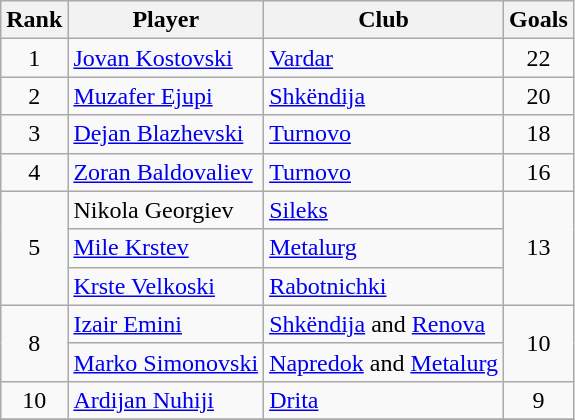<table class="wikitable" style="text-align:center">
<tr>
<th>Rank</th>
<th>Player</th>
<th>Club</th>
<th>Goals</th>
</tr>
<tr>
<td>1</td>
<td align="left"> <a href='#'>Jovan Kostovski</a></td>
<td align="left"><a href='#'>Vardar</a></td>
<td>22</td>
</tr>
<tr>
<td>2</td>
<td align="left"> <a href='#'>Muzafer Ejupi</a></td>
<td align="left"><a href='#'>Shkëndija</a></td>
<td>20</td>
</tr>
<tr>
<td>3</td>
<td align="left"> <a href='#'>Dejan Blazhevski</a></td>
<td align="left"><a href='#'>Turnovo</a></td>
<td>18</td>
</tr>
<tr>
<td>4</td>
<td align="left"> <a href='#'>Zoran Baldovaliev</a></td>
<td align="left"><a href='#'>Turnovo</a></td>
<td>16</td>
</tr>
<tr>
<td rowspan="3">5</td>
<td align="left"> Nikola Georgiev</td>
<td align="left"><a href='#'>Sileks</a></td>
<td rowspan="3">13</td>
</tr>
<tr>
<td align="left"> <a href='#'>Mile Krstev</a></td>
<td align="left"><a href='#'>Metalurg</a></td>
</tr>
<tr>
<td align="left"> <a href='#'>Krste Velkoski</a></td>
<td align="left"><a href='#'>Rabotnichki</a></td>
</tr>
<tr>
<td rowspan="2">8</td>
<td align="left"> <a href='#'>Izair Emini</a></td>
<td align="left"><a href='#'>Shkëndija</a> and <a href='#'>Renova</a></td>
<td rowspan="2">10</td>
</tr>
<tr>
<td align="left"> <a href='#'>Marko Simonovski</a></td>
<td align="left"><a href='#'>Napredok</a> and <a href='#'>Metalurg</a></td>
</tr>
<tr>
<td>10</td>
<td align="left"> <a href='#'>Ardijan Nuhiji</a></td>
<td align="left"><a href='#'>Drita</a></td>
<td>9</td>
</tr>
<tr>
</tr>
</table>
